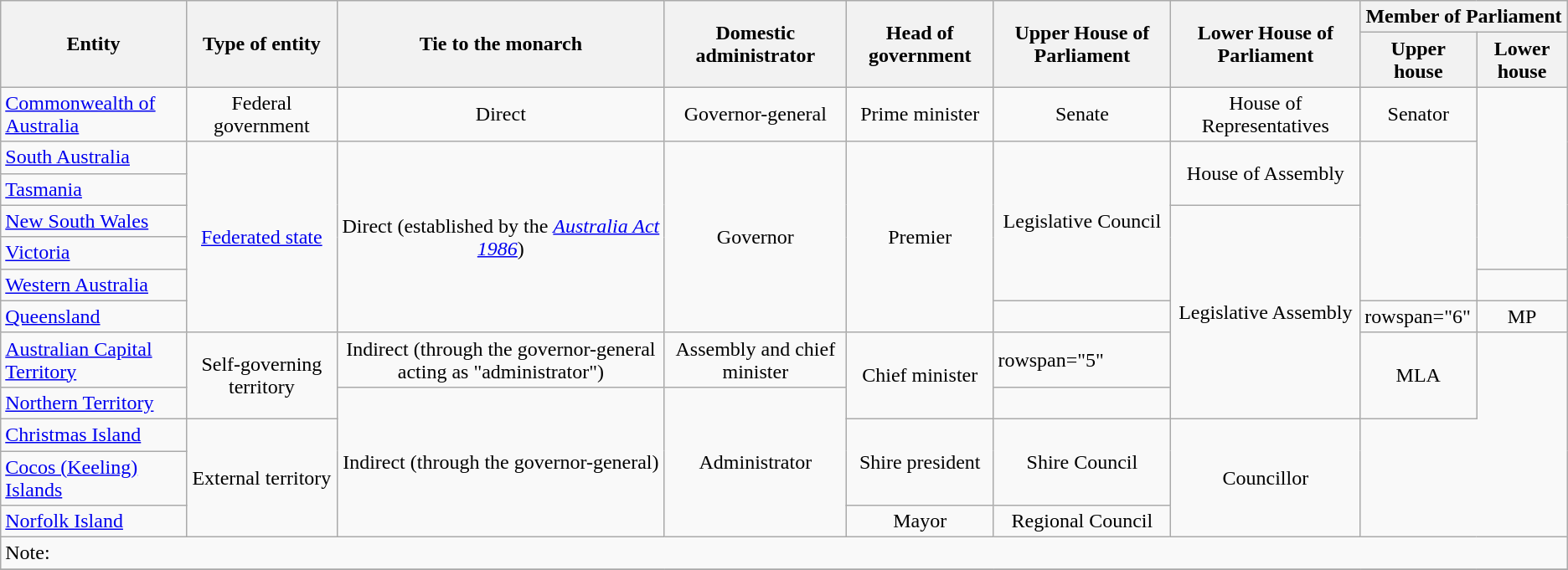<table class=wikitable>
<tr>
<th rowspan="2">Entity</th>
<th rowspan="2">Type of entity</th>
<th rowspan="2">Tie to the monarch</th>
<th rowspan="2">Domestic administrator</th>
<th rowspan="2">Head of government</th>
<th rowspan="2">Upper House of Parliament</th>
<th rowspan="2">Lower House of Parliament</th>
<th colspan="2">Member of Parliament</th>
</tr>
<tr>
<th>Upper house</th>
<th>Lower house</th>
</tr>
<tr>
<td><a href='#'>Commonwealth of Australia</a></td>
<td style="text-align:center">Federal government</td>
<td style="text-align:center">Direct</td>
<td style="text-align:center">Governor-general</td>
<td style="text-align:center">Prime minister</td>
<td style="text-align:center">Senate</td>
<td style="text-align:center">House of Representatives</td>
<td style="text-align:center">Senator</td>
<td rowspan="5" style="text-align:center"></td>
</tr>
<tr>
<td><a href='#'>South Australia</a></td>
<td rowspan="6" style="text-align:center"><a href='#'>Federated state</a></td>
<td rowspan="6" style="text-align:center">Direct (established by the <em><a href='#'>Australia Act 1986</a></em>)</td>
<td rowspan="6" style="text-align:center">Governor</td>
<td rowspan="6" style="text-align:center">Premier</td>
<td rowspan="5" style="text-align:center">Legislative Council</td>
<td rowspan="2" style="text-align:center">House of Assembly</td>
<td rowspan="5" style="text-align:center"></td>
</tr>
<tr>
<td><a href='#'>Tasmania</a></td>
</tr>
<tr>
<td><a href='#'>New South Wales</a></td>
<td rowspan="6" style="text-align:center">Legislative Assembly</td>
</tr>
<tr>
<td><a href='#'>Victoria</a></td>
</tr>
<tr>
<td><a href='#'>Western Australia</a></td>
<td style="text-align:center"></td>
</tr>
<tr>
<td><a href='#'>Queensland</a></td>
<td></td>
<td>rowspan="6" </td>
<td style="text-align:center">MP</td>
</tr>
<tr>
<td><a href='#'>Australian Capital Territory</a></td>
<td rowspan="2" style="text-align:center">Self-governing territory</td>
<td style="text-align:center">Indirect (through the governor-general acting as "administrator")</td>
<td style="text-align:center">Assembly and chief minister</td>
<td rowspan="2" style="text-align:center">Chief minister</td>
<td>rowspan="5" </td>
<td rowspan="2" style="text-align:center">MLA</td>
</tr>
<tr>
<td><a href='#'>Northern Territory</a></td>
<td rowspan="4" style="text-align:center">Indirect (through the governor-general)</td>
<td rowspan="4" style="text-align:center">Administrator</td>
</tr>
<tr>
<td><a href='#'>Christmas Island</a></td>
<td rowspan="3" style="text-align:center">External territory</td>
<td rowspan="2" style="text-align:center">Shire president</td>
<td rowspan="2" style="text-align:center">Shire Council</td>
<td rowspan="3" style="text-align:center">Councillor</td>
</tr>
<tr>
<td><a href='#'>Cocos (Keeling) Islands</a></td>
</tr>
<tr>
<td><a href='#'>Norfolk Island</a></td>
<td style="text-align:center">Mayor</td>
<td style="text-align:center">Regional Council</td>
</tr>
<tr>
<td rowspan="1" colspan="9">Note: </td>
</tr>
<tr>
</tr>
</table>
